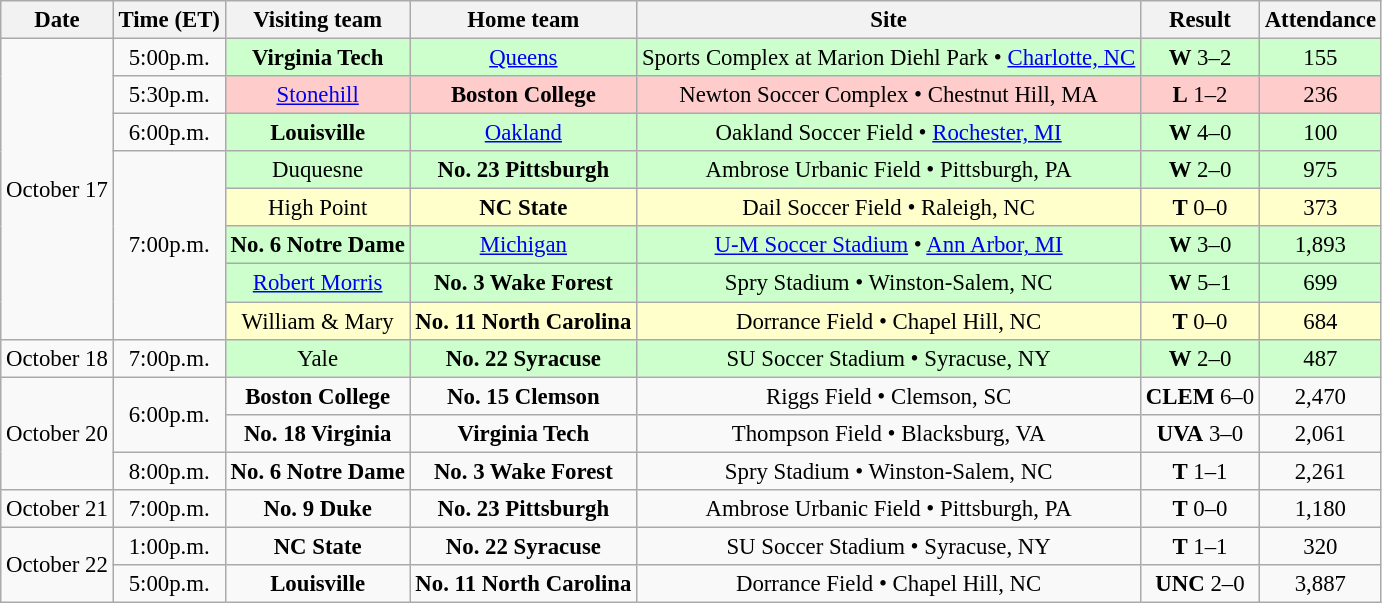<table class="wikitable" style="font-size:95%; text-align: center;">
<tr>
<th>Date</th>
<th>Time (ET)</th>
<th>Visiting team</th>
<th>Home team</th>
<th>Site</th>
<th>Result</th>
<th>Attendance</th>
</tr>
<tr>
<td rowspan=8>October 17</td>
<td>5:00p.m.</td>
<td style="background:#cfc;"><strong>Virginia Tech</strong></td>
<td style="background:#cfc;"><a href='#'>Queens</a></td>
<td style="background:#cfc;">Sports Complex at Marion Diehl Park • <a href='#'>Charlotte, NC</a></td>
<td style="background:#cfc;"><strong>W</strong> 3–2</td>
<td style="background:#cfc;">155</td>
</tr>
<tr>
<td>5:30p.m.</td>
<td style="background:#fcc;"><a href='#'>Stonehill</a></td>
<td style="background:#fcc;"><strong>Boston College</strong></td>
<td style="background:#fcc;">Newton Soccer Complex • Chestnut Hill, MA</td>
<td style="background:#fcc;"><strong>L</strong> 1–2</td>
<td style="background:#fcc;">236</td>
</tr>
<tr>
<td>6:00p.m.</td>
<td style="background:#cfc;"><strong>Louisville</strong></td>
<td style="background:#cfc;"><a href='#'>Oakland</a></td>
<td style="background:#cfc;">Oakland Soccer Field • <a href='#'>Rochester, MI</a></td>
<td style="background:#cfc;"><strong>W</strong> 4–0</td>
<td style="background:#cfc;">100</td>
</tr>
<tr>
<td rowspan=5>7:00p.m.</td>
<td style="background:#cfc;">Duquesne</td>
<td style="background:#cfc;"><strong>No. 23 Pittsburgh</strong></td>
<td style="background:#cfc;">Ambrose Urbanic Field • Pittsburgh, PA</td>
<td style="background:#cfc;"><strong>W</strong> 2–0</td>
<td style="background:#cfc;">975</td>
</tr>
<tr>
<td style="background:#ffc;">High Point</td>
<td style="background:#ffc;"><strong>NC State</strong></td>
<td style="background:#ffc;">Dail Soccer Field • Raleigh, NC</td>
<td style="background:#ffc;"><strong>T</strong> 0–0</td>
<td style="background:#ffc;">373</td>
</tr>
<tr>
<td style="background:#cfc;"><strong>No. 6 Notre Dame</strong></td>
<td style="background:#cfc;"><a href='#'>Michigan</a></td>
<td style="background:#cfc;"><a href='#'>U-M Soccer Stadium</a> • <a href='#'>Ann Arbor, MI</a></td>
<td style="background:#cfc;"><strong>W</strong> 3–0</td>
<td style="background:#cfc;">1,893</td>
</tr>
<tr>
<td style="background:#cfc;"><a href='#'>Robert Morris</a></td>
<td style="background:#cfc;"><strong>No. 3 Wake Forest</strong></td>
<td style="background:#cfc;">Spry Stadium • Winston-Salem, NC</td>
<td style="background:#cfc;"><strong>W</strong> 5–1</td>
<td style="background:#cfc;">699</td>
</tr>
<tr>
<td style="background:#ffc;">William & Mary</td>
<td style="background:#ffc;"><strong>No. 11 North Carolina</strong></td>
<td style="background:#ffc;">Dorrance Field • Chapel Hill, NC</td>
<td style="background:#ffc;"><strong>T</strong> 0–0</td>
<td style="background:#ffc;">684</td>
</tr>
<tr>
<td>October 18</td>
<td>7:00p.m.</td>
<td style="background:#cfc;">Yale</td>
<td style="background:#cfc;"><strong>No. 22 Syracuse</strong></td>
<td style="background:#cfc;">SU Soccer Stadium • Syracuse, NY</td>
<td style="background:#cfc;"><strong>W</strong> 2–0</td>
<td style="background:#cfc;">487</td>
</tr>
<tr>
<td rowspan=3>October 20</td>
<td rowspan=2>6:00p.m.</td>
<td><strong>Boston College</strong></td>
<td><strong>No. 15 Clemson</strong></td>
<td>Riggs Field • Clemson, SC</td>
<td><strong>CLEM</strong> 6–0</td>
<td>2,470</td>
</tr>
<tr>
<td><strong>No. 18 Virginia</strong></td>
<td><strong>Virginia Tech</strong></td>
<td>Thompson Field • Blacksburg, VA</td>
<td><strong>UVA</strong> 3–0</td>
<td>2,061</td>
</tr>
<tr>
<td>8:00p.m.</td>
<td><strong>No. 6 Notre Dame</strong></td>
<td><strong>No. 3 Wake Forest</strong></td>
<td>Spry Stadium • Winston-Salem, NC</td>
<td><strong>T</strong> 1–1</td>
<td>2,261</td>
</tr>
<tr>
<td>October 21</td>
<td>7:00p.m.</td>
<td><strong>No. 9 Duke</strong></td>
<td><strong>No. 23 Pittsburgh</strong></td>
<td>Ambrose Urbanic Field • Pittsburgh, PA</td>
<td><strong>T</strong> 0–0</td>
<td>1,180</td>
</tr>
<tr>
<td rowspan=2>October 22</td>
<td>1:00p.m.</td>
<td><strong>NC State</strong></td>
<td><strong>No. 22 Syracuse</strong></td>
<td>SU Soccer Stadium • Syracuse, NY</td>
<td><strong>T</strong> 1–1</td>
<td>320</td>
</tr>
<tr>
<td>5:00p.m.</td>
<td><strong>Louisville</strong></td>
<td><strong>No. 11 North Carolina</strong></td>
<td>Dorrance Field • Chapel Hill, NC</td>
<td><strong>UNC</strong> 2–0</td>
<td>3,887</td>
</tr>
</table>
